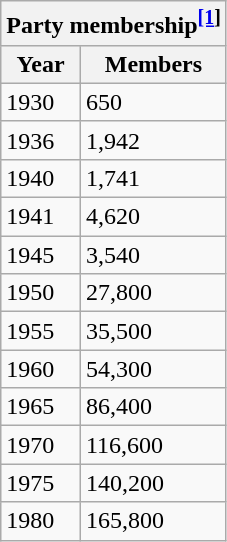<table class="wikitable">
<tr>
<th colspan="2">Party membership<sup><a href='#'>[1</a>]</sup></th>
</tr>
<tr>
<th>Year</th>
<th>Members</th>
</tr>
<tr>
<td>1930</td>
<td>650</td>
</tr>
<tr>
<td>1936</td>
<td>1,942</td>
</tr>
<tr>
<td>1940</td>
<td>1,741</td>
</tr>
<tr>
<td>1941</td>
<td>4,620</td>
</tr>
<tr>
<td>1945</td>
<td>3,540</td>
</tr>
<tr>
<td>1950</td>
<td>27,800</td>
</tr>
<tr>
<td>1955</td>
<td>35,500</td>
</tr>
<tr>
<td>1960</td>
<td>54,300</td>
</tr>
<tr>
<td>1965</td>
<td>86,400</td>
</tr>
<tr>
<td>1970</td>
<td>116,600</td>
</tr>
<tr>
<td>1975</td>
<td>140,200</td>
</tr>
<tr>
<td>1980</td>
<td>165,800</td>
</tr>
</table>
